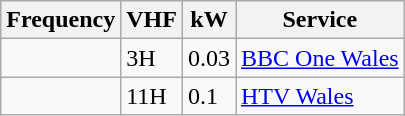<table class="wikitable sortable">
<tr>
<th>Frequency</th>
<th>VHF</th>
<th>kW</th>
<th>Service</th>
</tr>
<tr>
<td></td>
<td>3H</td>
<td>0.03</td>
<td><a href='#'>BBC One Wales</a></td>
</tr>
<tr>
<td></td>
<td>11H</td>
<td>0.1</td>
<td><a href='#'>HTV Wales</a></td>
</tr>
</table>
